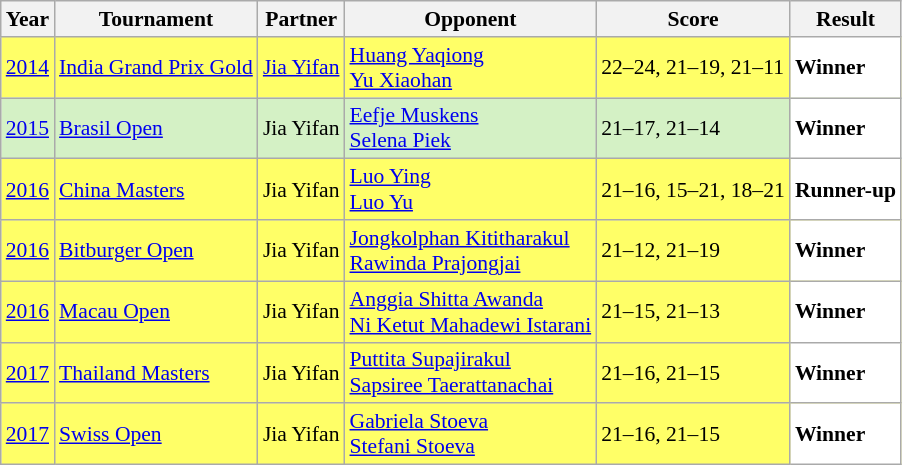<table class="sortable wikitable" style="font-size: 90%">
<tr>
<th>Year</th>
<th>Tournament</th>
<th>Partner</th>
<th>Opponent</th>
<th>Score</th>
<th>Result</th>
</tr>
<tr style="background:#FFFF67">
<td align="center"><a href='#'>2014</a></td>
<td align="left"><a href='#'>India Grand Prix Gold</a></td>
<td align="left"> <a href='#'>Jia Yifan</a></td>
<td align="left"> <a href='#'>Huang Yaqiong</a><br> <a href='#'>Yu Xiaohan</a></td>
<td align="left">22–24, 21–19, 21–11</td>
<td style="text-align:left; background:white"> <strong>Winner</strong></td>
</tr>
<tr style="background:#D4F1C5">
<td align="center"><a href='#'>2015</a></td>
<td align="left"><a href='#'>Brasil Open</a></td>
<td align="left"> Jia Yifan</td>
<td align="left"> <a href='#'>Eefje Muskens</a><br> <a href='#'>Selena Piek</a></td>
<td align="left">21–17, 21–14</td>
<td style="text-align:left; background:white"> <strong>Winner</strong></td>
</tr>
<tr style="background:#FFFF67">
<td align="center"><a href='#'>2016</a></td>
<td align="left"><a href='#'>China Masters</a></td>
<td align="left"> Jia Yifan</td>
<td align="left"> <a href='#'>Luo Ying</a><br> <a href='#'>Luo Yu</a></td>
<td align="left">21–16, 15–21, 18–21</td>
<td style="text-align:left; background:white"> <strong>Runner-up</strong></td>
</tr>
<tr style="background:#FFFF67">
<td align="center"><a href='#'>2016</a></td>
<td align="left"><a href='#'>Bitburger Open</a></td>
<td align="left"> Jia Yifan</td>
<td align="left"> <a href='#'>Jongkolphan Kititharakul</a><br> <a href='#'>Rawinda Prajongjai</a></td>
<td align="left">21–12, 21–19</td>
<td style="text-align:left; background:white"> <strong>Winner</strong></td>
</tr>
<tr style="background:#FFFF67">
<td align="center"><a href='#'>2016</a></td>
<td align="left"><a href='#'>Macau Open</a></td>
<td align="left"> Jia Yifan</td>
<td align="left"> <a href='#'>Anggia Shitta Awanda</a><br> <a href='#'>Ni Ketut Mahadewi Istarani</a></td>
<td align="left">21–15, 21–13</td>
<td style="text-align:left; background:white"> <strong>Winner</strong></td>
</tr>
<tr style="background:#FFFF67">
<td align="center"><a href='#'>2017</a></td>
<td align="left"><a href='#'>Thailand Masters</a></td>
<td align="left"> Jia Yifan</td>
<td align="left"> <a href='#'>Puttita Supajirakul</a><br> <a href='#'>Sapsiree Taerattanachai</a></td>
<td align="left">21–16, 21–15</td>
<td style="text-align:left; background:white"> <strong>Winner</strong></td>
</tr>
<tr style="background:#FFFF67">
<td align="center"><a href='#'>2017</a></td>
<td align="left"><a href='#'>Swiss Open</a></td>
<td align="left"> Jia Yifan</td>
<td align="left"> <a href='#'>Gabriela Stoeva</a><br> <a href='#'>Stefani Stoeva</a></td>
<td align="left">21–16, 21–15</td>
<td style="text-align:left; background:white"> <strong>Winner</strong></td>
</tr>
</table>
